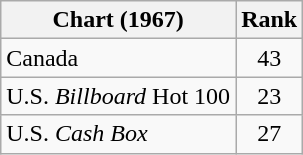<table class="wikitable sortable">
<tr>
<th align="left">Chart (1967)</th>
<th style="text-align:center;">Rank</th>
</tr>
<tr>
<td>Canada</td>
<td style="text-align:center;">43</td>
</tr>
<tr>
<td>U.S. <em>Billboard</em> Hot 100</td>
<td style="text-align:center;">23</td>
</tr>
<tr>
<td>U.S. <em>Cash Box</em></td>
<td style="text-align:center;">27</td>
</tr>
</table>
